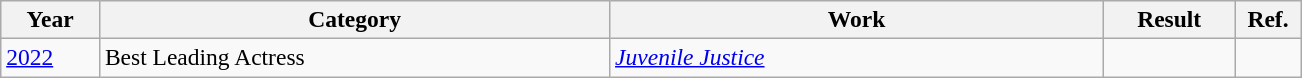<table class="wikitable sortable plainrowheaders" style="font-size:98%">
<tr>
<th scope="col" style="width:6%;">Year</th>
<th scope="col" style="width:31%;">Category</th>
<th scope="col" style="width:30%;">Work</th>
<th scope="col" style="width:8%;">Result</th>
<th scope="col" style="width:4%;">Ref.</th>
</tr>
<tr>
<td><a href='#'>2022</a></td>
<td>Best Leading Actress</td>
<td><em><a href='#'>Juvenile Justice</a></em></td>
<td></td>
<td></td>
</tr>
</table>
